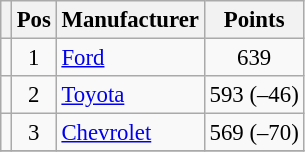<table class="wikitable" style="font-size: 95%">
<tr>
<th></th>
<th>Pos</th>
<th>Manufacturer</th>
<th>Points</th>
</tr>
<tr>
<td align="left"></td>
<td style="text-align:center;">1</td>
<td><a href='#'>Ford</a></td>
<td style="text-align:center;">639</td>
</tr>
<tr>
<td align="left"></td>
<td style="text-align:center;">2</td>
<td><a href='#'>Toyota</a></td>
<td style="text-align:center;">593 (–46)</td>
</tr>
<tr>
<td align="left"></td>
<td style="text-align:center;">3</td>
<td><a href='#'>Chevrolet</a></td>
<td style="text-align:center;">569 (–70)</td>
</tr>
<tr class="sortbottom">
</tr>
</table>
